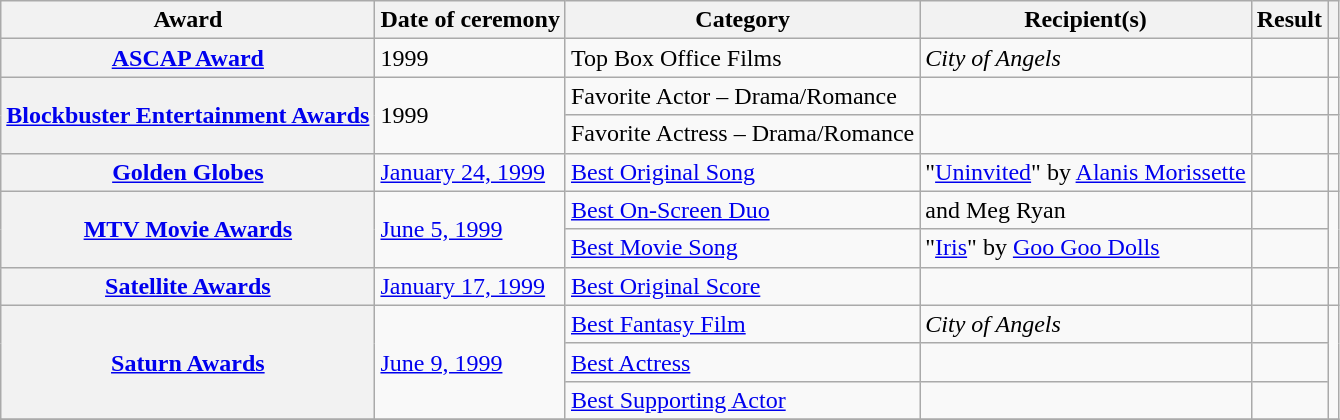<table class="wikitable plainrowheaders sortable">
<tr>
<th scope="col">Award</th>
<th scope="col">Date of ceremony</th>
<th scope="col">Category</th>
<th scope="col">Recipient(s)</th>
<th scope="col">Result</th>
<th scope="col" class="unsortable"></th>
</tr>
<tr>
<th scope="row"><a href='#'>ASCAP Award</a></th>
<td rowspan="1">1999</td>
<td>Top Box Office Films</td>
<td><em>City of Angels</em></td>
<td></td>
<td rowspan="1"></td>
</tr>
<tr>
<th scope="row" rowspan=2><a href='#'>Blockbuster Entertainment Awards</a></th>
<td rowspan="2">1999</td>
<td>Favorite Actor – Drama/Romance</td>
<td></td>
<td></td>
<td></td>
</tr>
<tr>
<td>Favorite Actress – Drama/Romance</td>
<td></td>
<td></td>
<td rowspan="1"></td>
</tr>
<tr>
<th scope="row"><a href='#'>Golden Globes</a></th>
<td rowspan="1"><a href='#'>January 24, 1999</a></td>
<td><a href='#'>Best Original Song</a></td>
<td>"<a href='#'>Uninvited</a>" by <a href='#'>Alanis Morissette</a></td>
<td></td>
<td rowspan="1"></td>
</tr>
<tr>
<th scope="row" rowspan=2><a href='#'>MTV Movie Awards</a></th>
<td rowspan="2"><a href='#'>June 5, 1999</a></td>
<td><a href='#'>Best On-Screen Duo</a></td>
<td> and Meg Ryan</td>
<td></td>
<td rowspan="2"></td>
</tr>
<tr>
<td><a href='#'>Best Movie Song</a></td>
<td>"<a href='#'>Iris</a>" by <a href='#'>Goo Goo Dolls</a></td>
<td></td>
</tr>
<tr>
<th scope="row"><a href='#'>Satellite Awards</a></th>
<td rowspan="1"><a href='#'>January 17, 1999</a></td>
<td><a href='#'>Best Original Score</a></td>
<td></td>
<td></td>
<td rowspan="1"></td>
</tr>
<tr>
<th scope="row" rowspan=3><a href='#'>Saturn Awards</a></th>
<td rowspan="3"><a href='#'>June 9, 1999</a></td>
<td><a href='#'>Best Fantasy Film</a></td>
<td><em>City of Angels</em></td>
<td></td>
<td rowspan="3"></td>
</tr>
<tr>
<td><a href='#'>Best Actress</a></td>
<td></td>
<td></td>
</tr>
<tr>
<td><a href='#'>Best Supporting Actor</a></td>
<td></td>
<td></td>
</tr>
<tr>
</tr>
</table>
